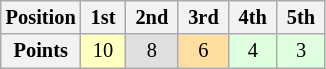<table class="wikitable" style="font-size: 85%; text-align:center">
<tr>
<th>Position</th>
<th> <strong>1st</strong> </th>
<th> <strong>2nd</strong> </th>
<th> <strong>3rd</strong> </th>
<th> <strong>4th</strong> </th>
<th> <strong>5th</strong> </th>
</tr>
<tr align="center">
<th>Points</th>
<td style="background:#FFFFBF;">10</td>
<td style="background:#DFDFDF;">8</td>
<td style="background:#FFDF9F;">6</td>
<td style="background:#DFFFDF;">4</td>
<td style="background:#DFFFDF;">3</td>
</tr>
</table>
